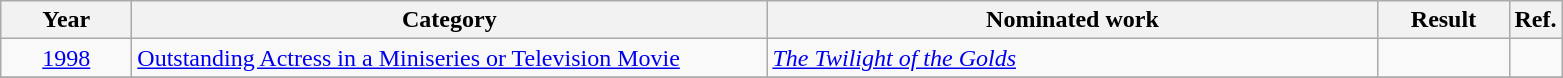<table class=wikitable>
<tr>
<th scope="col" style="width:5em;">Year</th>
<th scope="col" style="width:26em;">Category</th>
<th scope="col" style="width:25em;">Nominated work</th>
<th scope="col" style="width:5em;">Result</th>
<th>Ref.</th>
</tr>
<tr>
<td style="text-align:center;"><a href='#'>1998</a></td>
<td><a href='#'>Outstanding Actress in a Miniseries or Television Movie</a></td>
<td><em><a href='#'>The Twilight of the Golds</a></em></td>
<td></td>
<td style="text-align:center;"></td>
</tr>
<tr>
</tr>
</table>
